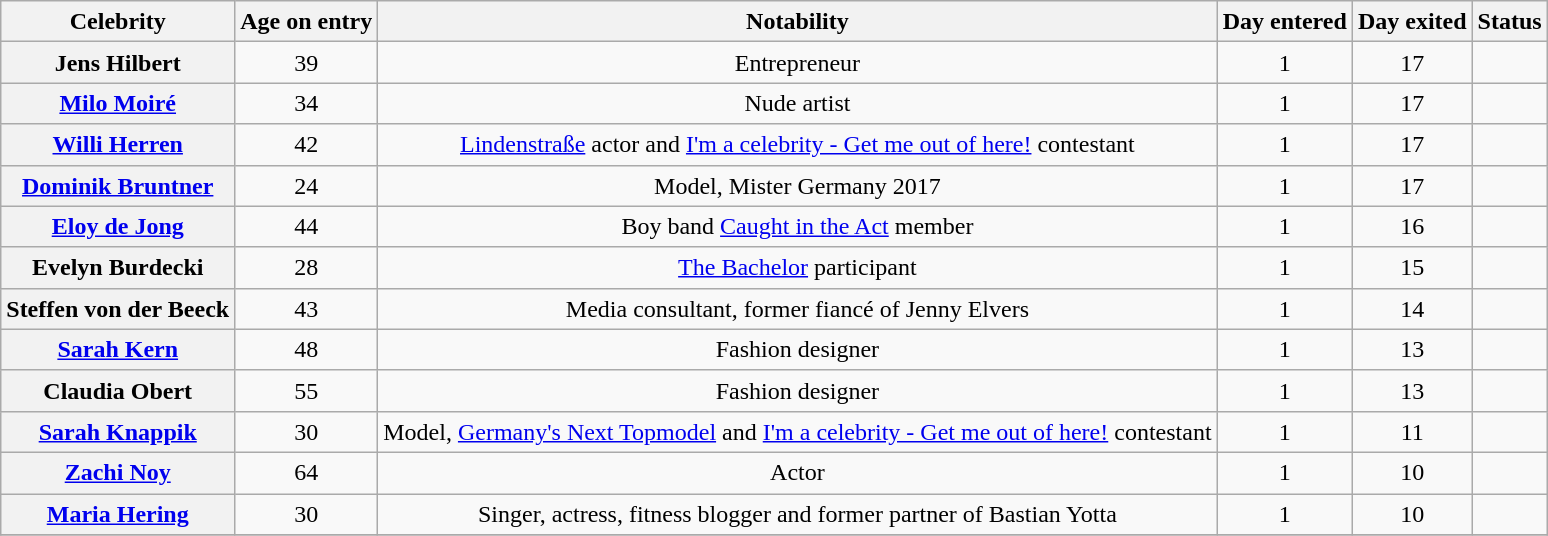<table class="wikitable sortable" style="text-align:center; line-height:20px; width:auto;">
<tr>
<th scope="col">Celebrity</th>
<th scope="col">Age on entry</th>
<th scope="col">Notability</th>
<th scope="col">Day entered</th>
<th scope="col">Day exited</th>
<th scope="col">Status</th>
</tr>
<tr>
<th>Jens Hilbert</th>
<td>39</td>
<td>Entrepreneur</td>
<td>1</td>
<td>17</td>
<td></td>
</tr>
<tr>
<th><a href='#'>Milo Moiré</a></th>
<td>34</td>
<td>Nude artist</td>
<td>1</td>
<td>17</td>
<td></td>
</tr>
<tr>
<th><a href='#'>Willi Herren</a></th>
<td>42</td>
<td><a href='#'>Lindenstraße</a> actor and <a href='#'>I'm a celebrity - Get me out of here!</a> contestant</td>
<td>1</td>
<td>17</td>
<td></td>
</tr>
<tr>
<th><a href='#'>Dominik Bruntner</a></th>
<td>24</td>
<td>Model, Mister Germany 2017</td>
<td>1</td>
<td>17</td>
<td></td>
</tr>
<tr>
<th><a href='#'>Eloy de Jong</a></th>
<td>44</td>
<td>Boy band <a href='#'>Caught in the Act</a> member</td>
<td>1</td>
<td>16</td>
<td></td>
</tr>
<tr>
<th>Evelyn Burdecki</th>
<td>28</td>
<td><a href='#'>The Bachelor</a> participant</td>
<td>1</td>
<td>15</td>
<td></td>
</tr>
<tr>
<th>Steffen von der Beeck</th>
<td>43</td>
<td>Media consultant, former fiancé of Jenny Elvers</td>
<td>1</td>
<td>14</td>
<td></td>
</tr>
<tr>
<th><a href='#'>Sarah Kern</a></th>
<td>48</td>
<td>Fashion designer</td>
<td>1</td>
<td>13</td>
<td></td>
</tr>
<tr>
<th>Claudia Obert</th>
<td>55</td>
<td>Fashion designer</td>
<td>1</td>
<td>13</td>
<td></td>
</tr>
<tr>
<th><a href='#'>Sarah Knappik</a></th>
<td>30</td>
<td>Model, <a href='#'>Germany's Next Topmodel</a> and <a href='#'>I'm a celebrity - Get me out of here!</a> contestant</td>
<td>1</td>
<td>11</td>
<td></td>
</tr>
<tr>
<th><a href='#'>Zachi Noy</a></th>
<td>64</td>
<td>Actor</td>
<td>1</td>
<td>10</td>
<td></td>
</tr>
<tr>
<th><a href='#'>Maria Hering</a></th>
<td>30</td>
<td>Singer, actress, fitness blogger and former partner of Bastian Yotta</td>
<td>1</td>
<td>10</td>
<td></td>
</tr>
<tr>
</tr>
</table>
